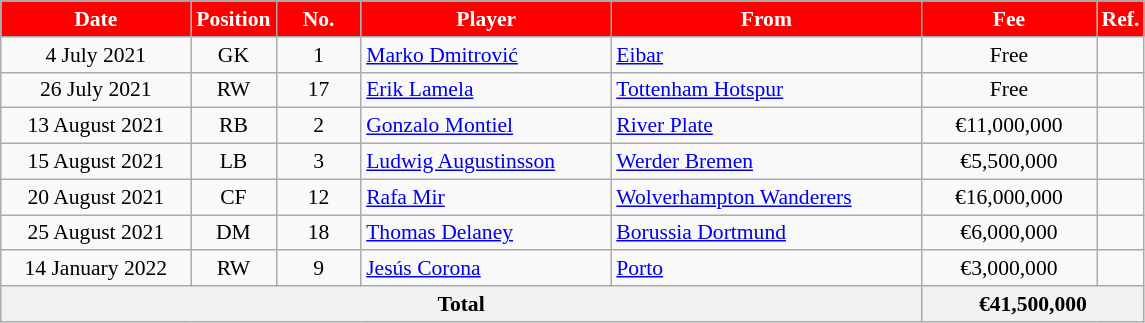<table class="wikitable" style="text-align:center; font-size:90%; ">
<tr>
<th style="background:#FF0000; color:white; width:120px;">Date</th>
<th style="background:#FF0000; color:white; width:50px;">Position</th>
<th style="background:#FF0000; color:white; width:50px;">No.</th>
<th style="background:#FF0000; color:white; width:160px;">Player</th>
<th style="background:#FF0000; color:white; width:200px;">From</th>
<th style="background:#FF0000; color:white; width:110px;">Fee</th>
<th style="background:#FF0000; color:white; width:25px;">Ref.</th>
</tr>
<tr>
<td>4 July 2021</td>
<td style="text-align:center;">GK</td>
<td style="text-align:center;">1</td>
<td style="text-align:left;"> <a href='#'>Marko Dmitrović</a></td>
<td style="text-align:left;"> <a href='#'>Eibar</a></td>
<td>Free</td>
<td></td>
</tr>
<tr>
<td>26 July 2021</td>
<td style="text-align:center;">RW</td>
<td style="text-align:center;">17</td>
<td style="text-align:left;"> <a href='#'>Erik Lamela</a></td>
<td style="text-align:left;"> <a href='#'>Tottenham Hotspur</a></td>
<td>Free</td>
<td></td>
</tr>
<tr>
<td>13 August 2021</td>
<td style="text-align:center;">RB</td>
<td style="text-align:center;">2</td>
<td style="text-align:left;"> <a href='#'>Gonzalo Montiel</a></td>
<td style="text-align:left;"> <a href='#'>River Plate</a></td>
<td>€11,000,000</td>
<td></td>
</tr>
<tr>
<td>15 August 2021</td>
<td style="text-align:center;">LB</td>
<td style="text-align:center;">3</td>
<td style="text-align:left;"> <a href='#'>Ludwig Augustinsson</a></td>
<td style="text-align:left;"> <a href='#'>Werder Bremen</a></td>
<td>€5,500,000</td>
<td></td>
</tr>
<tr>
<td>20 August 2021</td>
<td style="text-align:center;">CF</td>
<td style="text-align:center;">12</td>
<td style="text-align:left;"> <a href='#'>Rafa Mir</a></td>
<td style="text-align:left;"> <a href='#'>Wolverhampton Wanderers</a></td>
<td>€16,000,000</td>
<td></td>
</tr>
<tr>
<td>25 August 2021</td>
<td style="text-align:center;">DM</td>
<td style="text-align:center;">18</td>
<td style="text-align:left;"> <a href='#'>Thomas Delaney</a></td>
<td style="text-align:left;"> <a href='#'>Borussia Dortmund</a></td>
<td>€6,000,000</td>
<td></td>
</tr>
<tr>
<td>14 January 2022</td>
<td style="text-align:center;">RW</td>
<td style="text-align:center;">9</td>
<td style="text-align:left;"> <a href='#'>Jesús Corona</a></td>
<td style="text-align:left;"> <a href='#'>Porto</a></td>
<td>€3,000,000</td>
<td></td>
</tr>
<tr>
<th colspan="5">Total</th>
<th colspan="2">€41,500,000</th>
</tr>
</table>
